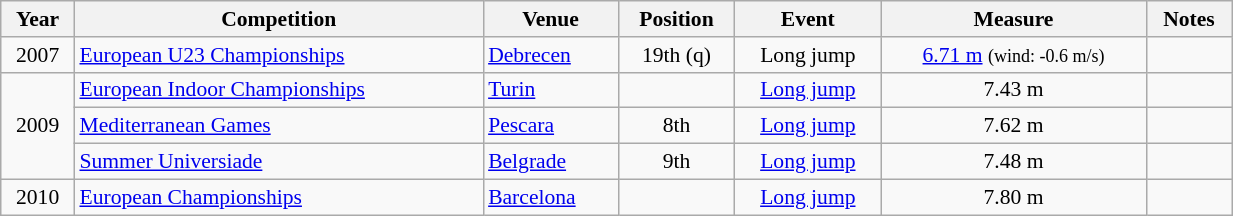<table class="wikitable" width=65% style="font-size:90%; text-align:center;">
<tr>
<th>Year</th>
<th>Competition</th>
<th>Venue</th>
<th>Position</th>
<th>Event</th>
<th>Measure</th>
<th>Notes</th>
</tr>
<tr>
<td>2007</td>
<td align=left><a href='#'>European U23 Championships</a></td>
<td align=left> <a href='#'>Debrecen</a></td>
<td>19th (q)</td>
<td>Long jump</td>
<td><a href='#'>6.71 m</a> <small>(wind: -0.6 m/s)</small></td>
<td></td>
</tr>
<tr>
<td rowspan=3>2009</td>
<td align=left><a href='#'>European Indoor Championships</a></td>
<td align=left> <a href='#'>Turin</a></td>
<td></td>
<td><a href='#'>Long jump</a></td>
<td>7.43 m</td>
<td></td>
</tr>
<tr>
<td align=left><a href='#'>Mediterranean Games</a></td>
<td align=left> <a href='#'>Pescara</a></td>
<td>8th</td>
<td><a href='#'>Long jump</a></td>
<td>7.62 m</td>
<td></td>
</tr>
<tr>
<td align=left><a href='#'>Summer Universiade</a></td>
<td align=left> <a href='#'>Belgrade</a></td>
<td>9th</td>
<td><a href='#'>Long jump</a></td>
<td>7.48 m</td>
<td></td>
</tr>
<tr>
<td>2010</td>
<td align=left><a href='#'>European Championships</a></td>
<td align=left> <a href='#'>Barcelona</a></td>
<td></td>
<td><a href='#'>Long jump</a></td>
<td>7.80 m</td>
<td></td>
</tr>
</table>
